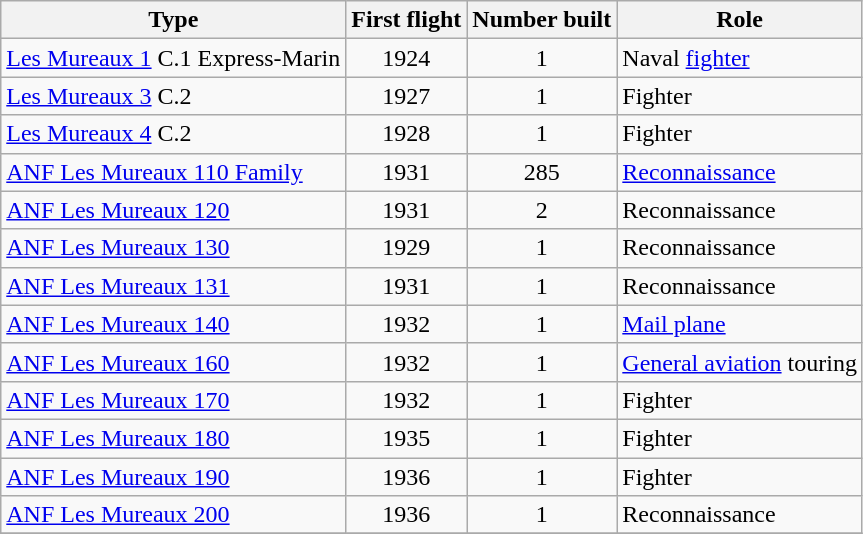<table class="wikitable">
<tr>
<th>Type</th>
<th>First flight</th>
<th>Number built</th>
<th>Role</th>
</tr>
<tr>
<td><a href='#'>Les Mureaux 1</a> C.1 Express-Marin</td>
<td align=center>1924</td>
<td align=center>1</td>
<td>Naval <a href='#'>fighter</a></td>
</tr>
<tr>
<td><a href='#'>Les Mureaux 3</a> C.2</td>
<td align=center>1927</td>
<td align=center>1</td>
<td>Fighter</td>
</tr>
<tr>
<td><a href='#'>Les Mureaux 4</a> C.2</td>
<td align=center>1928</td>
<td align=center>1</td>
<td>Fighter</td>
</tr>
<tr>
<td><a href='#'>ANF Les Mureaux 110 Family</a></td>
<td align=center>1931</td>
<td align=center>285</td>
<td><a href='#'>Reconnaissance</a></td>
</tr>
<tr>
<td><a href='#'>ANF Les Mureaux 120</a></td>
<td align=center>1931</td>
<td align=center>2</td>
<td>Reconnaissance</td>
</tr>
<tr>
<td><a href='#'>ANF Les Mureaux 130</a></td>
<td align=center>1929</td>
<td align=center>1</td>
<td>Reconnaissance</td>
</tr>
<tr>
<td><a href='#'>ANF Les Mureaux 131</a></td>
<td align=center>1931</td>
<td align=center>1</td>
<td>Reconnaissance</td>
</tr>
<tr>
<td><a href='#'>ANF Les Mureaux 140</a></td>
<td align=center>1932</td>
<td align=center>1</td>
<td><a href='#'>Mail plane</a></td>
</tr>
<tr>
<td><a href='#'>ANF Les Mureaux 160</a></td>
<td align=center>1932</td>
<td align=center>1</td>
<td><a href='#'>General aviation</a> touring</td>
</tr>
<tr>
<td><a href='#'>ANF Les Mureaux 170</a></td>
<td align=center>1932</td>
<td align=center>1</td>
<td>Fighter</td>
</tr>
<tr>
<td><a href='#'>ANF Les Mureaux 180</a></td>
<td align=center>1935</td>
<td align=center>1</td>
<td>Fighter</td>
</tr>
<tr>
<td><a href='#'>ANF Les Mureaux 190</a></td>
<td align=center>1936</td>
<td align=center>1</td>
<td>Fighter</td>
</tr>
<tr>
<td><a href='#'>ANF Les Mureaux 200</a></td>
<td align=center>1936</td>
<td align=center>1</td>
<td>Reconnaissance</td>
</tr>
<tr>
</tr>
</table>
